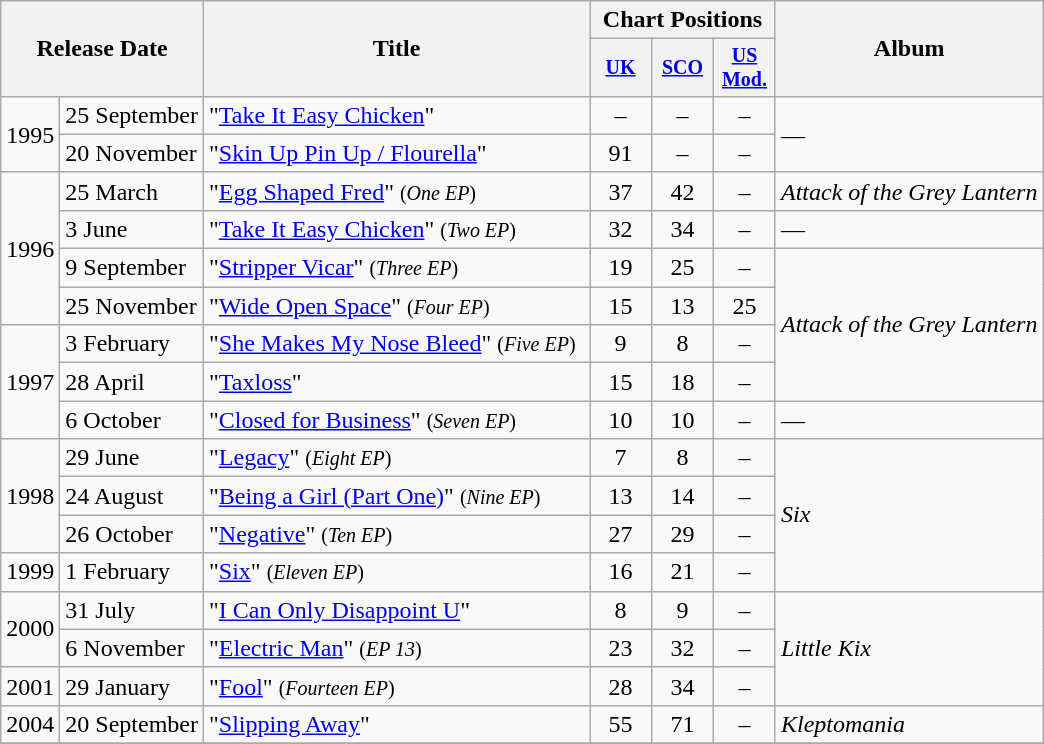<table class="wikitable">
<tr>
<th rowspan="2" colspan="2">Release Date</th>
<th rowspan="2" width="250">Title</th>
<th colspan="3">Chart Positions</th>
<th rowspan="2">Album</th>
</tr>
<tr style="font-size:smaller;">
<th width="35"><a href='#'>UK</a><br></th>
<th width="35"><a href='#'>SCO</a><br></th>
<th width="35"><a href='#'>US Mod.</a><br></th>
</tr>
<tr>
<td rowspan="2">1995</td>
<td>25 September</td>
<td>"<a href='#'>Take It Easy Chicken</a>"</td>
<td align=center>–</td>
<td align=center>–</td>
<td align=center>–</td>
<td rowspan="2">—</td>
</tr>
<tr>
<td>20 November</td>
<td>"<a href='#'>Skin Up Pin Up / Flourella</a>"</td>
<td align=center>91</td>
<td align=center>–</td>
<td align=center>–</td>
</tr>
<tr>
<td rowspan="4">1996</td>
<td>25 March</td>
<td>"<a href='#'>Egg Shaped Fred</a>" <small>(<em>One EP</em>)</small></td>
<td align=center>37</td>
<td align=center>42</td>
<td align=center>–</td>
<td><em>Attack of the Grey Lantern</em></td>
</tr>
<tr>
<td>3 June</td>
<td>"<a href='#'>Take It Easy Chicken</a>" <small>(<em>Two EP</em>)</small></td>
<td align=center>32</td>
<td align=center>34</td>
<td align=center>–</td>
<td>—</td>
</tr>
<tr>
<td>9 September</td>
<td>"<a href='#'>Stripper Vicar</a>" <small>(<em>Three EP</em>)</small></td>
<td align=center>19</td>
<td align=center>25</td>
<td align=center>–</td>
<td rowspan="4"><em>Attack of the Grey Lantern</em></td>
</tr>
<tr>
<td>25 November</td>
<td>"<a href='#'>Wide Open Space</a>" <small>(<em>Four EP</em>)</small></td>
<td align=center>15</td>
<td align=center>13</td>
<td align=center>25</td>
</tr>
<tr>
<td rowspan="3">1997</td>
<td>3 February</td>
<td>"<a href='#'>She Makes My Nose Bleed</a>" <small>(<em>Five EP</em>)</small></td>
<td align=center>9</td>
<td align=center>8</td>
<td align=center>–</td>
</tr>
<tr>
<td>28 April</td>
<td>"<a href='#'>Taxloss</a>"</td>
<td align=center>15</td>
<td align=center>18</td>
<td align=center>–</td>
</tr>
<tr>
<td>6 October</td>
<td>"<a href='#'>Closed for Business</a>" <small>(<em>Seven EP</em>)</small></td>
<td align=center>10</td>
<td align=center>10</td>
<td align=center>–</td>
<td>—</td>
</tr>
<tr>
<td rowspan="3">1998</td>
<td>29 June</td>
<td>"<a href='#'>Legacy</a>" <small>(<em>Eight EP</em>)</small></td>
<td align=center>7</td>
<td align=center>8</td>
<td align=center>–</td>
<td rowspan="4"><em>Six</em></td>
</tr>
<tr>
<td>24 August</td>
<td>"<a href='#'>Being a Girl (Part One)</a>" <small>(<em>Nine EP</em>)</small></td>
<td align=center>13</td>
<td align=center>14</td>
<td align=center>–</td>
</tr>
<tr>
<td>26 October</td>
<td>"<a href='#'>Negative</a>" <small>(<em>Ten EP</em>)</small></td>
<td align=center>27</td>
<td align=center>29</td>
<td align=center>–</td>
</tr>
<tr>
<td>1999</td>
<td>1 February</td>
<td>"<a href='#'>Six</a>" <small>(<em>Eleven EP</em>)</small></td>
<td align=center>16</td>
<td align=center>21</td>
<td align=center>–</td>
</tr>
<tr>
<td rowspan="2">2000</td>
<td>31 July</td>
<td>"<a href='#'>I Can Only Disappoint U</a>"</td>
<td align=center>8</td>
<td align=center>9</td>
<td align=center>–</td>
<td rowspan="3"><em>Little Kix</em></td>
</tr>
<tr>
<td>6 November</td>
<td>"<a href='#'>Electric Man</a>" <small>(<em>EP 13</em>)</small></td>
<td align=center>23</td>
<td align=center>32</td>
<td align=center>–</td>
</tr>
<tr>
<td>2001</td>
<td>29 January</td>
<td>"<a href='#'>Fool</a>" <small>(<em>Fourteen EP</em>)</small></td>
<td align=center>28</td>
<td align=center>34</td>
<td align=center>–</td>
</tr>
<tr>
<td>2004</td>
<td>20 September</td>
<td>"<a href='#'>Slipping Away</a>"</td>
<td align=center>55</td>
<td align=center>71</td>
<td align=center>–</td>
<td><em>Kleptomania</em></td>
</tr>
<tr>
</tr>
</table>
